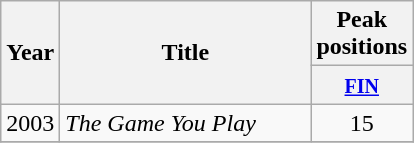<table class="wikitable">
<tr>
<th align="center" rowspan="2" width="10">Year</th>
<th align="center" rowspan="2" width="160">Title</th>
<th align="center" colspan="1" width="20">Peak positions</th>
</tr>
<tr>
<th width="20"><small><a href='#'>FIN</a><br></small></th>
</tr>
<tr>
<td>2003</td>
<td><em>The Game You Play</em></td>
<td style="text-align:center;">15</td>
</tr>
<tr>
</tr>
</table>
